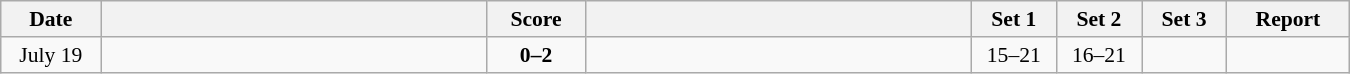<table class="wikitable" style="text-align: center; font-size:90% ">
<tr>
<th width="60">Date</th>
<th align="right" width="250"></th>
<th width="60">Score</th>
<th align="left" width="250"></th>
<th width="50">Set 1</th>
<th width="50">Set 2</th>
<th width="50">Set 3</th>
<th width="75">Report</th>
</tr>
<tr>
<td>July 19</td>
<td align=left></td>
<td align=center><strong>0–2</strong></td>
<td align=left><strong></strong></td>
<td>15–21</td>
<td>16–21</td>
<td></td>
<td></td>
</tr>
</table>
